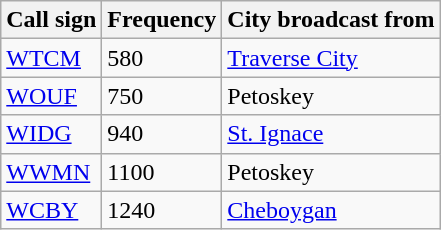<table class="wikitable">
<tr>
<th>Call sign</th>
<th>Frequency</th>
<th>City broadcast from</th>
</tr>
<tr>
<td><a href='#'>WTCM</a></td>
<td>580</td>
<td><a href='#'>Traverse City</a></td>
</tr>
<tr>
<td><a href='#'>WOUF</a></td>
<td>750</td>
<td>Petoskey</td>
</tr>
<tr>
<td><a href='#'>WIDG</a></td>
<td>940</td>
<td><a href='#'>St. Ignace</a></td>
</tr>
<tr>
<td><a href='#'>WWMN</a></td>
<td>1100</td>
<td>Petoskey</td>
</tr>
<tr>
<td><a href='#'>WCBY</a></td>
<td>1240</td>
<td><a href='#'>Cheboygan</a></td>
</tr>
</table>
